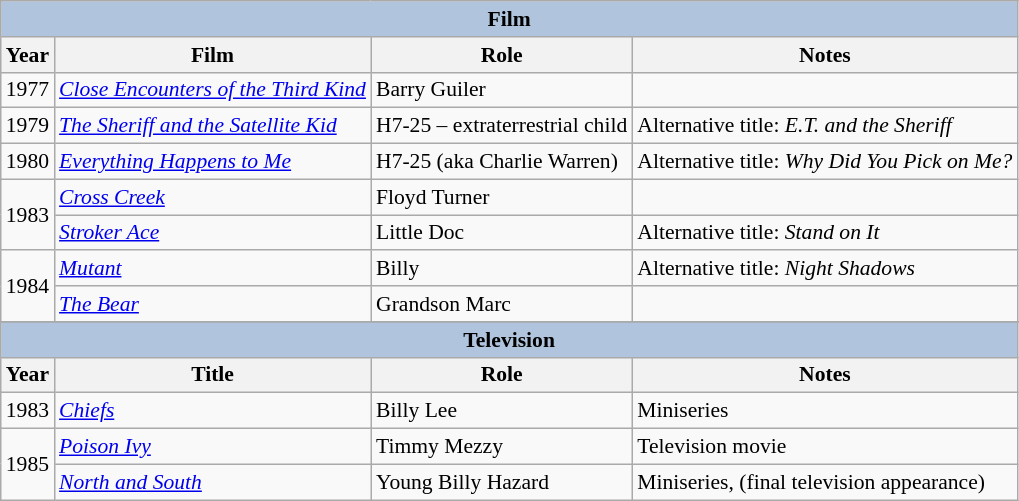<table class="wikitable" style="font-size: 90%;">
<tr>
<th colspan="4" style="background: LightSteelBlue;">Film</th>
</tr>
<tr>
<th>Year</th>
<th>Film</th>
<th>Role</th>
<th>Notes</th>
</tr>
<tr>
<td>1977</td>
<td><em><a href='#'>Close Encounters of the Third Kind</a></em></td>
<td>Barry Guiler</td>
<td></td>
</tr>
<tr>
<td>1979</td>
<td><em><a href='#'>The Sheriff and the Satellite Kid</a></em></td>
<td>H7-25 – extraterrestrial child</td>
<td>Alternative title: <em>E.T. and the Sheriff</em></td>
</tr>
<tr>
<td>1980</td>
<td><em><a href='#'>Everything Happens to Me</a></em></td>
<td>H7-25 (aka Charlie Warren)</td>
<td>Alternative title: <em>Why Did You Pick on Me?</em></td>
</tr>
<tr>
<td rowspan=2>1983</td>
<td><em><a href='#'>Cross Creek</a></em></td>
<td>Floyd Turner</td>
<td></td>
</tr>
<tr>
<td><em><a href='#'>Stroker Ace</a></em></td>
<td>Little Doc</td>
<td>Alternative title: <em>Stand on It</em></td>
</tr>
<tr>
<td rowspan=2>1984</td>
<td><em><a href='#'>Mutant</a></em></td>
<td>Billy</td>
<td>Alternative title: <em>Night Shadows</em></td>
</tr>
<tr>
<td><em><a href='#'>The Bear</a></em></td>
<td>Grandson Marc</td>
<td></td>
</tr>
<tr>
</tr>
<tr>
<th colspan="4" style="background: LightSteelBlue;">Television</th>
</tr>
<tr>
<th>Year</th>
<th>Title</th>
<th>Role</th>
<th>Notes</th>
</tr>
<tr>
<td>1983</td>
<td><em><a href='#'>Chiefs</a></em></td>
<td>Billy Lee</td>
<td>Miniseries</td>
</tr>
<tr>
<td rowspan=2>1985</td>
<td><em><a href='#'>Poison Ivy</a></em></td>
<td>Timmy Mezzy</td>
<td>Television movie</td>
</tr>
<tr>
<td><em><a href='#'>North and South</a></em></td>
<td>Young Billy Hazard</td>
<td>Miniseries, (final television appearance)</td>
</tr>
</table>
